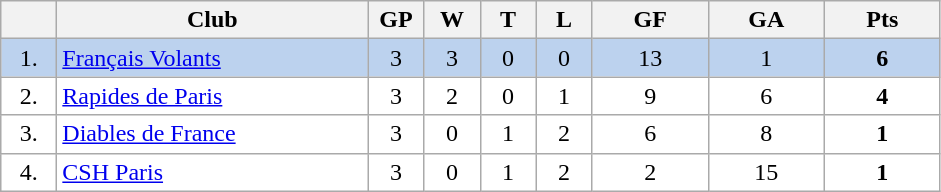<table class="wikitable">
<tr>
<th width="30"></th>
<th width="200">Club</th>
<th width="30">GP</th>
<th width="30">W</th>
<th width="30">T</th>
<th width="30">L</th>
<th width="70">GF</th>
<th width="70">GA</th>
<th width="70">Pts</th>
</tr>
<tr bgcolor="#BCD2EE" align="center">
<td>1.</td>
<td align="left"><a href='#'>Français Volants</a></td>
<td>3</td>
<td>3</td>
<td>0</td>
<td>0</td>
<td>13</td>
<td>1</td>
<td><strong>6</strong></td>
</tr>
<tr bgcolor="#FFFFFF" align="center">
<td>2.</td>
<td align="left"><a href='#'>Rapides de Paris</a></td>
<td>3</td>
<td>2</td>
<td>0</td>
<td>1</td>
<td>9</td>
<td>6</td>
<td><strong>4</strong></td>
</tr>
<tr bgcolor="#FFFFFF" align="center">
<td>3.</td>
<td align="left"><a href='#'>Diables de France</a></td>
<td>3</td>
<td>0</td>
<td>1</td>
<td>2</td>
<td>6</td>
<td>8</td>
<td><strong>1</strong></td>
</tr>
<tr bgcolor="#FFFFFF" align="center">
<td>4.</td>
<td align="left"><a href='#'>CSH Paris</a></td>
<td>3</td>
<td>0</td>
<td>1</td>
<td>2</td>
<td>2</td>
<td>15</td>
<td><strong>1</strong></td>
</tr>
</table>
